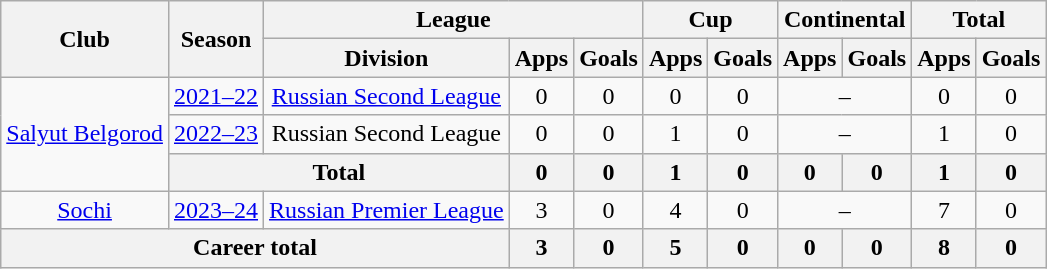<table class="wikitable" style="text-align: center;">
<tr>
<th rowspan=2>Club</th>
<th rowspan=2>Season</th>
<th colspan=3>League</th>
<th colspan=2>Cup</th>
<th colspan=2>Continental</th>
<th colspan=2>Total</th>
</tr>
<tr>
<th>Division</th>
<th>Apps</th>
<th>Goals</th>
<th>Apps</th>
<th>Goals</th>
<th>Apps</th>
<th>Goals</th>
<th>Apps</th>
<th>Goals</th>
</tr>
<tr>
<td rowspan="3"><a href='#'>Salyut Belgorod</a></td>
<td><a href='#'>2021–22</a></td>
<td><a href='#'>Russian Second League</a></td>
<td>0</td>
<td>0</td>
<td>0</td>
<td>0</td>
<td colspan=2>–</td>
<td>0</td>
<td>0</td>
</tr>
<tr>
<td><a href='#'>2022–23</a></td>
<td>Russian Second League</td>
<td>0</td>
<td>0</td>
<td>1</td>
<td>0</td>
<td colspan=2>–</td>
<td>1</td>
<td>0</td>
</tr>
<tr>
<th colspan=2>Total</th>
<th>0</th>
<th>0</th>
<th>1</th>
<th>0</th>
<th>0</th>
<th>0</th>
<th>1</th>
<th>0</th>
</tr>
<tr>
<td><a href='#'>Sochi</a></td>
<td><a href='#'>2023–24</a></td>
<td><a href='#'>Russian Premier League</a></td>
<td>3</td>
<td>0</td>
<td>4</td>
<td>0</td>
<td colspan=2>–</td>
<td>7</td>
<td>0</td>
</tr>
<tr>
<th colspan=3>Career total</th>
<th>3</th>
<th>0</th>
<th>5</th>
<th>0</th>
<th>0</th>
<th>0</th>
<th>8</th>
<th>0</th>
</tr>
</table>
